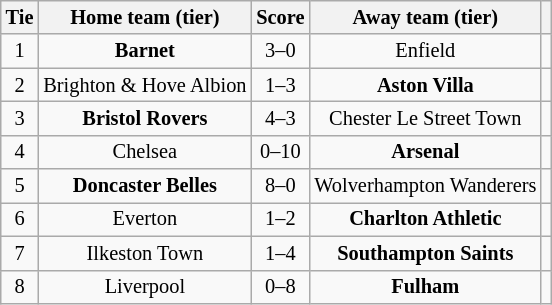<table class="wikitable" style="text-align:center; font-size:85%">
<tr>
<th>Tie</th>
<th>Home team (tier)</th>
<th>Score</th>
<th>Away team (tier)</th>
<th></th>
</tr>
<tr>
<td align="center">1</td>
<td><strong>Barnet</strong></td>
<td align="center">3–0</td>
<td>Enfield</td>
<td></td>
</tr>
<tr>
<td align="center">2</td>
<td>Brighton & Hove Albion</td>
<td align="center">1–3</td>
<td><strong>Aston Villa</strong></td>
<td></td>
</tr>
<tr>
<td align="center">3</td>
<td><strong>Bristol Rovers</strong></td>
<td align="center">4–3</td>
<td>Chester Le Street Town</td>
<td></td>
</tr>
<tr>
<td align="center">4</td>
<td>Chelsea</td>
<td align="center">0–10</td>
<td><strong>Arsenal</strong></td>
<td></td>
</tr>
<tr>
<td align="center">5</td>
<td><strong>Doncaster Belles</strong></td>
<td align="center">8–0</td>
<td>Wolverhampton Wanderers</td>
<td></td>
</tr>
<tr>
<td align="center">6</td>
<td>Everton</td>
<td align="center">1–2</td>
<td><strong>Charlton Athletic</strong></td>
<td></td>
</tr>
<tr>
<td align="center">7</td>
<td>Ilkeston Town</td>
<td align="center">1–4</td>
<td><strong>Southampton Saints</strong></td>
<td></td>
</tr>
<tr>
<td align="center">8</td>
<td>Liverpool</td>
<td align="center">0–8</td>
<td><strong>Fulham</strong></td>
<td></td>
</tr>
</table>
